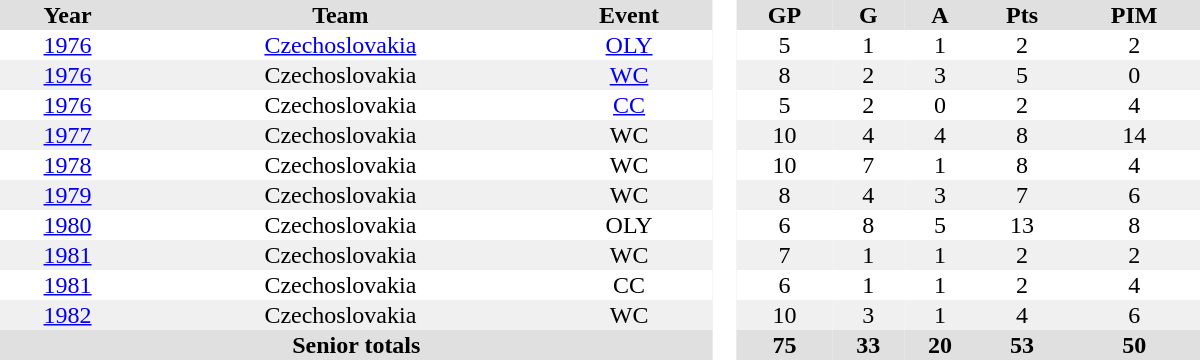<table border="0" cellpadding="1" cellspacing="0" style="text-align:center; width:50em">
<tr ALIGN="center" bgcolor="#e0e0e0">
<th>Year</th>
<th>Team</th>
<th>Event</th>
<th rowspan="99" bgcolor="#ffffff"> </th>
<th>GP</th>
<th>G</th>
<th>A</th>
<th>Pts</th>
<th>PIM</th>
</tr>
<tr>
<td><a href='#'>1976</a></td>
<td><a href='#'>Czechoslovakia</a></td>
<td><a href='#'>OLY</a></td>
<td>5</td>
<td>1</td>
<td>1</td>
<td>2</td>
<td>2</td>
</tr>
<tr bgcolor="#f0f0f0">
<td><a href='#'>1976</a></td>
<td>Czechoslovakia</td>
<td><a href='#'>WC</a></td>
<td>8</td>
<td>2</td>
<td>3</td>
<td>5</td>
<td>0</td>
</tr>
<tr>
<td><a href='#'>1976</a></td>
<td>Czechoslovakia</td>
<td><a href='#'>CC</a></td>
<td>5</td>
<td>2</td>
<td>0</td>
<td>2</td>
<td>4</td>
</tr>
<tr bgcolor="#f0f0f0">
<td><a href='#'>1977</a></td>
<td>Czechoslovakia</td>
<td>WC</td>
<td>10</td>
<td>4</td>
<td>4</td>
<td>8</td>
<td>14</td>
</tr>
<tr>
<td><a href='#'>1978</a></td>
<td>Czechoslovakia</td>
<td>WC</td>
<td>10</td>
<td>7</td>
<td>1</td>
<td>8</td>
<td>4</td>
</tr>
<tr bgcolor="#f0f0f0">
<td><a href='#'>1979</a></td>
<td>Czechoslovakia</td>
<td>WC</td>
<td>8</td>
<td>4</td>
<td>3</td>
<td>7</td>
<td>6</td>
</tr>
<tr>
<td><a href='#'>1980</a></td>
<td>Czechoslovakia</td>
<td>OLY</td>
<td>6</td>
<td>8</td>
<td>5</td>
<td>13</td>
<td>8</td>
</tr>
<tr bgcolor="#f0f0f0">
<td><a href='#'>1981</a></td>
<td>Czechoslovakia</td>
<td>WC</td>
<td>7</td>
<td>1</td>
<td>1</td>
<td>2</td>
<td>2</td>
</tr>
<tr>
<td><a href='#'>1981</a></td>
<td>Czechoslovakia</td>
<td>CC</td>
<td>6</td>
<td>1</td>
<td>1</td>
<td>2</td>
<td>4</td>
</tr>
<tr bgcolor="#f0f0f0">
<td><a href='#'>1982</a></td>
<td>Czechoslovakia</td>
<td>WC</td>
<td>10</td>
<td>3</td>
<td>1</td>
<td>4</td>
<td>6</td>
</tr>
<tr bgcolor="#e0e0e0">
<th colspan=3>Senior totals</th>
<th>75</th>
<th>33</th>
<th>20</th>
<th>53</th>
<th>50</th>
</tr>
</table>
